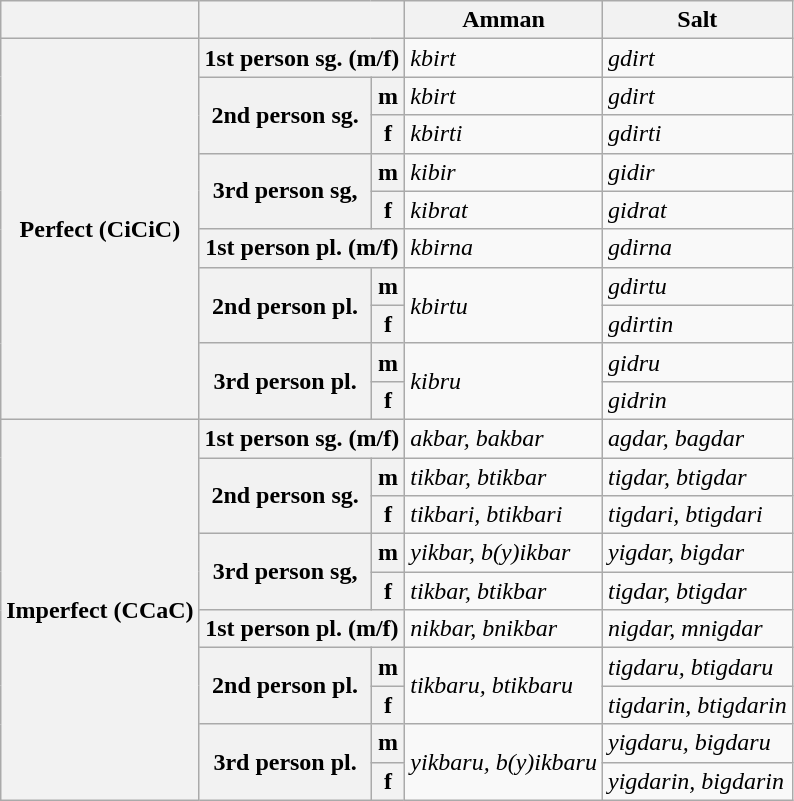<table class="wikitable">
<tr>
<th></th>
<th colspan="2"></th>
<th>Amman</th>
<th>Salt</th>
</tr>
<tr>
<th rowspan="10">Perfect (CiCiC)</th>
<th colspan="2">1st person sg. (m/f)</th>
<td><em>kbirt</em></td>
<td><em>gdirt</em></td>
</tr>
<tr>
<th rowspan="2">2nd person sg.</th>
<th>m</th>
<td><em>kbirt</em></td>
<td><em>gdirt</em></td>
</tr>
<tr>
<th>f</th>
<td><em>kbirti</em></td>
<td><em>gdirti</em></td>
</tr>
<tr>
<th rowspan="2">3rd person sg,</th>
<th>m</th>
<td><em>kibir</em></td>
<td><em>gidir</em></td>
</tr>
<tr>
<th>f</th>
<td><em>kibrat</em></td>
<td><em>gidrat</em></td>
</tr>
<tr>
<th colspan="2">1st person pl. (m/f)</th>
<td><em>kbirna</em></td>
<td><em>gdirna</em></td>
</tr>
<tr>
<th rowspan="2">2nd person pl.</th>
<th>m</th>
<td rowspan="2"><em>kbirtu</em></td>
<td><em>gdirtu</em></td>
</tr>
<tr>
<th>f</th>
<td><em>gdirtin</em></td>
</tr>
<tr>
<th rowspan="2">3rd person pl.</th>
<th>m</th>
<td rowspan="2"><em>kibru</em></td>
<td><em>gidru</em></td>
</tr>
<tr>
<th>f</th>
<td><em>gidrin</em></td>
</tr>
<tr>
<th rowspan="10">Imperfect (CCaC)</th>
<th colspan="2">1st person sg. (m/f)</th>
<td><em>akbar, bakbar</em></td>
<td><em>agdar, bagdar</em></td>
</tr>
<tr>
<th rowspan="2">2nd person sg.</th>
<th>m</th>
<td><em>tikbar, btikbar</em></td>
<td><em>tigdar, btigdar</em></td>
</tr>
<tr>
<th>f</th>
<td><em>tikbari, btikbari</em></td>
<td><em>tigdari, btigdari</em></td>
</tr>
<tr>
<th rowspan="2">3rd person sg,</th>
<th>m</th>
<td><em>yikbar, b(y)ikbar</em></td>
<td><em>yigdar, bigdar</em></td>
</tr>
<tr>
<th>f</th>
<td><em>tikbar, btikbar</em></td>
<td><em>tigdar, btigdar</em></td>
</tr>
<tr>
<th colspan="2">1st person pl. (m/f)</th>
<td><em>nikbar, bnikbar</em></td>
<td><em>nigdar, mnigdar</em></td>
</tr>
<tr>
<th rowspan="2">2nd person pl.</th>
<th>m</th>
<td rowspan="2"><em>tikbaru, btikbaru</em></td>
<td><em>tigdaru, btigdaru</em></td>
</tr>
<tr>
<th>f</th>
<td><em>tigdarin, btigdarin</em></td>
</tr>
<tr>
<th rowspan="2">3rd person pl.</th>
<th>m</th>
<td rowspan="2"><em>yikbaru, b(y)ikbaru</em></td>
<td><em>yigdaru, bigdaru</em></td>
</tr>
<tr>
<th>f</th>
<td><em>yigdarin, bigdarin</em></td>
</tr>
</table>
